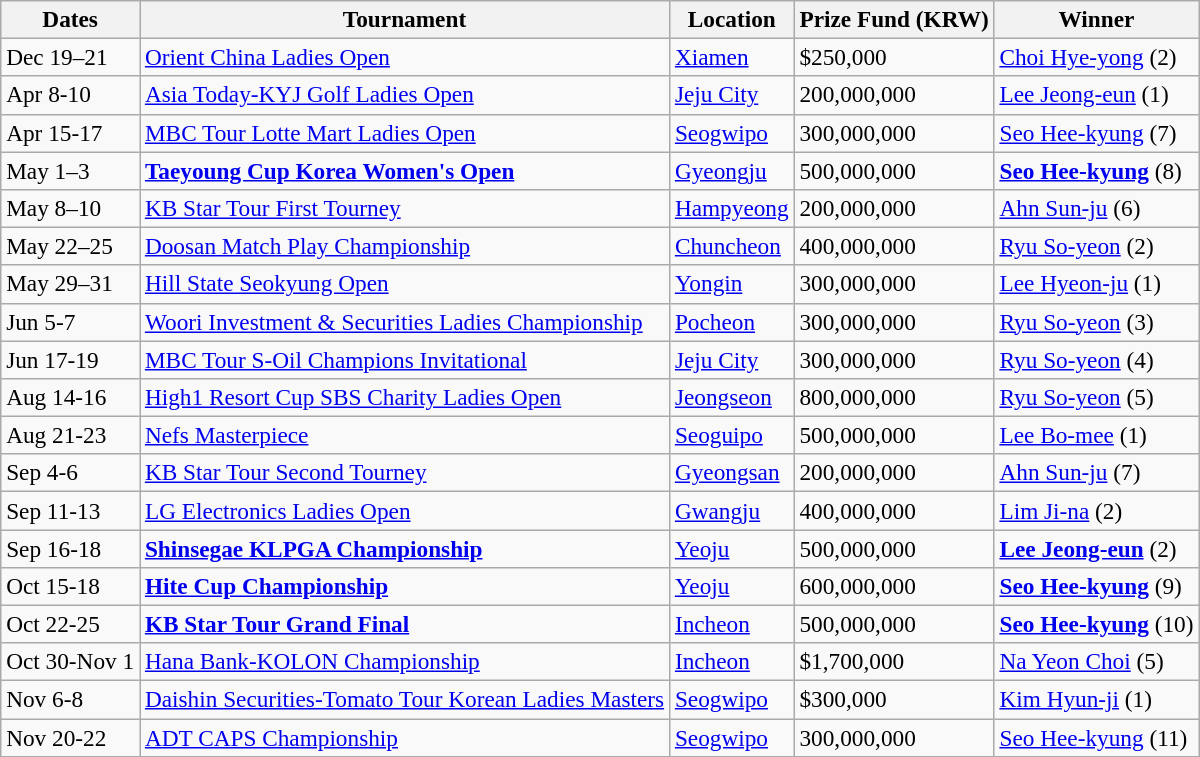<table class="wikitable" style="font-size:97%;">
<tr>
<th>Dates</th>
<th>Tournament</th>
<th>Location</th>
<th>Prize Fund (KRW)</th>
<th>Winner</th>
</tr>
<tr>
<td>Dec 19–21</td>
<td><a href='#'>Orient China Ladies Open</a></td>
<td> <a href='#'>Xiamen</a></td>
<td>$250,000</td>
<td> <a href='#'>Choi Hye-yong</a> (2)</td>
</tr>
<tr>
<td>Apr 8-10</td>
<td><a href='#'>Asia Today-KYJ Golf Ladies Open</a></td>
<td> <a href='#'>Jeju City</a></td>
<td>200,000,000</td>
<td> <a href='#'>Lee Jeong-eun</a> (1)</td>
</tr>
<tr>
<td>Apr 15-17</td>
<td><a href='#'>MBC Tour Lotte Mart Ladies Open</a></td>
<td> <a href='#'>Seogwipo</a></td>
<td>300,000,000</td>
<td> <a href='#'>Seo Hee-kyung</a> (7)</td>
</tr>
<tr>
<td>May 1–3</td>
<td><strong><a href='#'>Taeyoung Cup Korea Women's Open</a></strong></td>
<td> <a href='#'>Gyeongju</a></td>
<td>500,000,000</td>
<td> <strong><a href='#'>Seo Hee-kyung</a></strong> (8)</td>
</tr>
<tr>
<td>May 8–10</td>
<td><a href='#'>KB Star Tour First Tourney</a></td>
<td> <a href='#'>Hampyeong</a></td>
<td>200,000,000</td>
<td> <a href='#'>Ahn Sun-ju</a> (6)</td>
</tr>
<tr>
<td>May 22–25</td>
<td><a href='#'>Doosan Match Play Championship</a></td>
<td> <a href='#'>Chuncheon</a></td>
<td>400,000,000</td>
<td> <a href='#'>Ryu So-yeon</a> (2)</td>
</tr>
<tr>
<td>May 29–31</td>
<td><a href='#'>Hill State Seokyung Open</a></td>
<td> <a href='#'>Yongin</a></td>
<td>300,000,000</td>
<td> <a href='#'>Lee Hyeon-ju</a> (1)</td>
</tr>
<tr>
<td>Jun 5-7</td>
<td><a href='#'>Woori Investment & Securities Ladies Championship</a></td>
<td> <a href='#'>Pocheon</a></td>
<td>300,000,000</td>
<td> <a href='#'>Ryu So-yeon</a> (3)</td>
</tr>
<tr>
<td>Jun 17-19</td>
<td><a href='#'>MBC Tour S-Oil Champions Invitational</a></td>
<td> <a href='#'>Jeju City</a></td>
<td>300,000,000</td>
<td> <a href='#'>Ryu So-yeon</a> (4)</td>
</tr>
<tr>
<td>Aug 14-16</td>
<td><a href='#'>High1 Resort Cup SBS Charity Ladies Open</a></td>
<td> <a href='#'>Jeongseon</a></td>
<td>800,000,000</td>
<td> <a href='#'>Ryu So-yeon</a> (5)</td>
</tr>
<tr>
<td>Aug 21-23</td>
<td><a href='#'>Nefs Masterpiece</a></td>
<td> <a href='#'>Seoguipo</a></td>
<td>500,000,000</td>
<td> <a href='#'>Lee Bo-mee</a> (1)</td>
</tr>
<tr>
<td>Sep 4-6</td>
<td><a href='#'>KB Star Tour Second Tourney</a></td>
<td> <a href='#'>Gyeongsan</a></td>
<td>200,000,000</td>
<td> <a href='#'>Ahn Sun-ju</a> (7)</td>
</tr>
<tr>
<td>Sep 11-13</td>
<td><a href='#'>LG Electronics Ladies Open</a></td>
<td> <a href='#'>Gwangju</a></td>
<td>400,000,000</td>
<td> <a href='#'>Lim Ji-na</a> (2)</td>
</tr>
<tr>
<td>Sep 16-18</td>
<td><strong><a href='#'>Shinsegae KLPGA Championship</a></strong></td>
<td> <a href='#'>Yeoju</a></td>
<td>500,000,000</td>
<td> <strong><a href='#'>Lee Jeong-eun</a></strong> (2)</td>
</tr>
<tr>
<td>Oct 15-18</td>
<td><strong><a href='#'>Hite Cup Championship</a></strong></td>
<td> <a href='#'>Yeoju</a></td>
<td>600,000,000</td>
<td> <strong><a href='#'>Seo Hee-kyung</a></strong> (9)</td>
</tr>
<tr>
<td>Oct 22-25</td>
<td><strong><a href='#'>KB Star Tour Grand Final</a></strong></td>
<td> <a href='#'>Incheon</a></td>
<td>500,000,000</td>
<td> <strong><a href='#'>Seo Hee-kyung</a></strong> (10)</td>
</tr>
<tr>
<td>Oct 30-Nov 1</td>
<td><a href='#'>Hana Bank-KOLON Championship</a></td>
<td> <a href='#'>Incheon</a></td>
<td>$1,700,000</td>
<td> <a href='#'>Na Yeon Choi</a> (5)</td>
</tr>
<tr>
<td>Nov 6-8</td>
<td><a href='#'>Daishin Securities-Tomato Tour Korean Ladies Masters</a></td>
<td> <a href='#'>Seogwipo</a></td>
<td>$300,000</td>
<td> <a href='#'>Kim Hyun-ji</a> (1)</td>
</tr>
<tr>
<td>Nov 20-22</td>
<td><a href='#'>ADT CAPS Championship</a></td>
<td> <a href='#'>Seogwipo</a></td>
<td>300,000,000</td>
<td> <a href='#'>Seo Hee-kyung</a> (11)</td>
</tr>
</table>
